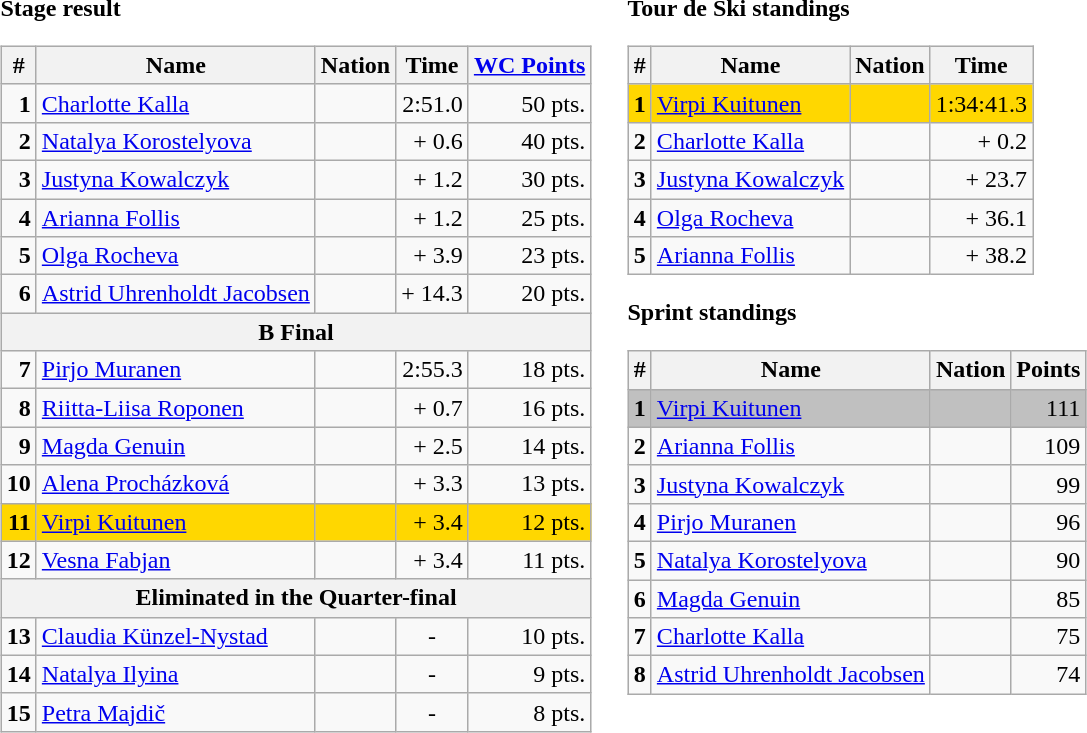<table>
<tr valign="top">
<td><strong>Stage result</strong><br><table class="wikitable">
<tr>
<th>#</th>
<th>Name</th>
<th>Nation</th>
<th>Time</th>
<th><a href='#'>WC Points</a></th>
</tr>
<tr align="right">
<td><strong>1</strong></td>
<td align="left"><a href='#'>Charlotte Kalla</a></td>
<td align="left"></td>
<td>2:51.0</td>
<td>50 pts.</td>
</tr>
<tr align="right">
<td><strong>2</strong></td>
<td align="left"><a href='#'>Natalya Korostelyova</a></td>
<td align="left"></td>
<td>+ 0.6</td>
<td>40 pts.</td>
</tr>
<tr align="right">
<td><strong>3</strong></td>
<td align="left"><a href='#'>Justyna Kowalczyk</a></td>
<td align="left"></td>
<td>+ 1.2</td>
<td>30 pts.</td>
</tr>
<tr align="right">
<td><strong>4</strong></td>
<td align="left"><a href='#'>Arianna Follis</a></td>
<td align="left"></td>
<td>+ 1.2</td>
<td>25 pts.</td>
</tr>
<tr align="right">
<td><strong>5</strong></td>
<td align="left"><a href='#'>Olga Rocheva</a></td>
<td align="left"></td>
<td>+ 3.9</td>
<td>23 pts.</td>
</tr>
<tr align="right">
<td><strong>6</strong></td>
<td align="left"><a href='#'>Astrid Uhrenholdt Jacobsen</a></td>
<td align="left"></td>
<td>+ 14.3</td>
<td>20 pts.</td>
</tr>
<tr>
<th colspan="5">B Final</th>
</tr>
<tr align="right">
<td><strong>7</strong></td>
<td align="left"><a href='#'>Pirjo Muranen</a></td>
<td align="left"></td>
<td>2:55.3</td>
<td>18 pts.</td>
</tr>
<tr align="right">
<td><strong>8</strong></td>
<td align="left"><a href='#'>Riitta-Liisa Roponen</a></td>
<td align="left"></td>
<td>+ 0.7</td>
<td>16 pts.</td>
</tr>
<tr align="right">
<td><strong>9</strong></td>
<td align="left"><a href='#'>Magda Genuin</a></td>
<td align="left"></td>
<td>+ 2.5</td>
<td>14 pts.</td>
</tr>
<tr align="right">
<td><strong>10</strong></td>
<td align="left"><a href='#'>Alena Procházková</a></td>
<td align="left"></td>
<td>+ 3.3</td>
<td>13 pts.</td>
</tr>
<tr align="right" bgcolor="gold">
<td><strong>11</strong></td>
<td align="left"><a href='#'>Virpi Kuitunen</a></td>
<td align="left"></td>
<td>+ 3.4</td>
<td>12 pts.</td>
</tr>
<tr align="right">
<td><strong>12</strong></td>
<td align="left"><a href='#'>Vesna Fabjan</a></td>
<td align="left"></td>
<td>+ 3.4</td>
<td>11 pts.</td>
</tr>
<tr>
<th colspan="5">Eliminated in the Quarter-final</th>
</tr>
<tr align="right">
<td><strong>13</strong></td>
<td align="left"><a href='#'>Claudia Künzel-Nystad</a></td>
<td align="left"></td>
<td align=center>-</td>
<td>10 pts.</td>
</tr>
<tr align="right">
<td><strong>14</strong></td>
<td align="left"><a href='#'>Natalya Ilyina</a></td>
<td align="left"></td>
<td align=center>-</td>
<td>9 pts.</td>
</tr>
<tr align="right">
<td><strong>15</strong></td>
<td align="left"><a href='#'>Petra Majdič</a></td>
<td align="left"></td>
<td align=center>-</td>
<td>8 pts.</td>
</tr>
</table>
</td>
<td></td>
<td><strong>Tour de Ski standings</strong><br><table class="wikitable">
<tr>
<th>#</th>
<th>Name</th>
<th>Nation</th>
<th>Time</th>
</tr>
<tr align="right" bgcolor="gold">
<td><strong>1</strong></td>
<td align="left"><a href='#'>Virpi Kuitunen</a></td>
<td align="left"></td>
<td>1:34:41.3</td>
</tr>
<tr align="right">
<td><strong>2</strong></td>
<td align="left"><a href='#'>Charlotte Kalla</a></td>
<td align="left"></td>
<td>+ 0.2</td>
</tr>
<tr align="right">
<td><strong>3</strong></td>
<td align="left"><a href='#'>Justyna Kowalczyk</a></td>
<td align="left"></td>
<td>+ 23.7</td>
</tr>
<tr align="right">
<td><strong>4</strong></td>
<td align="left"><a href='#'>Olga Rocheva</a></td>
<td align="left"></td>
<td>+ 36.1</td>
</tr>
<tr align="right">
<td><strong>5</strong></td>
<td align="left"><a href='#'>Arianna Follis</a></td>
<td align="left"></td>
<td>+ 38.2</td>
</tr>
</table>
<strong>Sprint standings</strong><table class="wikitable">
<tr>
<th>#</th>
<th>Name</th>
<th>Nation</th>
<th>Points</th>
</tr>
<tr align="right" bgcolor="silver">
<td><strong>1</strong></td>
<td align="left"><a href='#'>Virpi Kuitunen</a></td>
<td align="left"></td>
<td>111</td>
</tr>
<tr align="right">
<td><strong>2</strong></td>
<td align="left"><a href='#'>Arianna Follis</a></td>
<td align="left"></td>
<td>109</td>
</tr>
<tr align="right">
<td><strong>3</strong></td>
<td align="left"><a href='#'>Justyna Kowalczyk</a></td>
<td align="left"></td>
<td>99</td>
</tr>
<tr align="right">
<td><strong>4</strong></td>
<td align="left"><a href='#'>Pirjo Muranen</a></td>
<td align="left"></td>
<td>96</td>
</tr>
<tr align="right">
<td><strong>5</strong></td>
<td align="left"><a href='#'>Natalya Korostelyova</a></td>
<td align="left"></td>
<td>90</td>
</tr>
<tr align="right">
<td><strong>6</strong></td>
<td align="left"><a href='#'>Magda Genuin</a></td>
<td align="left"></td>
<td>85</td>
</tr>
<tr align="right">
<td><strong>7</strong></td>
<td align="left"><a href='#'>Charlotte Kalla</a></td>
<td align="left"></td>
<td>75</td>
</tr>
<tr align="right">
<td><strong>8</strong></td>
<td align="left"><a href='#'>Astrid Uhrenholdt Jacobsen</a></td>
<td align="left"></td>
<td>74</td>
</tr>
</table>
</td>
</tr>
</table>
